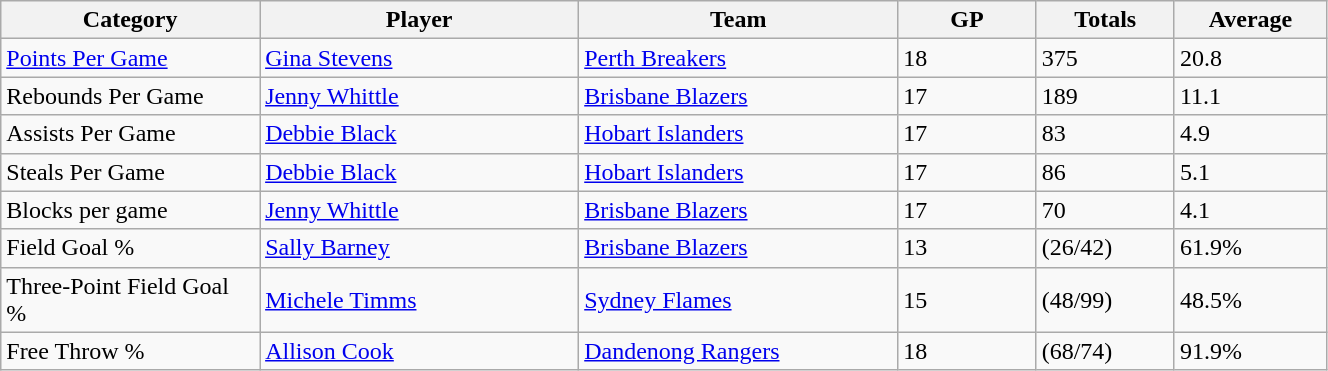<table class="wikitable" style="width: 70%">
<tr>
<th width=100>Category</th>
<th width=125>Player</th>
<th width=125>Team</th>
<th width=50>GP</th>
<th width=50>Totals</th>
<th width=50>Average</th>
</tr>
<tr>
<td><a href='#'>Points Per Game</a></td>
<td><a href='#'>Gina Stevens</a></td>
<td><a href='#'>Perth Breakers</a></td>
<td>18</td>
<td>375</td>
<td>20.8</td>
</tr>
<tr>
<td>Rebounds Per Game</td>
<td><a href='#'>Jenny Whittle</a></td>
<td><a href='#'>Brisbane Blazers</a></td>
<td>17</td>
<td>189</td>
<td>11.1</td>
</tr>
<tr>
<td>Assists Per Game</td>
<td><a href='#'>Debbie Black</a></td>
<td><a href='#'>Hobart Islanders</a></td>
<td>17</td>
<td>83</td>
<td>4.9</td>
</tr>
<tr>
<td>Steals Per Game</td>
<td><a href='#'>Debbie Black</a></td>
<td><a href='#'>Hobart Islanders</a></td>
<td>17</td>
<td>86</td>
<td>5.1</td>
</tr>
<tr>
<td>Blocks per game</td>
<td><a href='#'>Jenny Whittle</a></td>
<td><a href='#'>Brisbane Blazers</a></td>
<td>17</td>
<td>70</td>
<td>4.1</td>
</tr>
<tr>
<td>Field Goal %</td>
<td><a href='#'>Sally Barney</a></td>
<td><a href='#'>Brisbane Blazers</a></td>
<td>13</td>
<td>(26/42)</td>
<td>61.9%</td>
</tr>
<tr>
<td>Three-Point Field Goal %</td>
<td><a href='#'>Michele Timms</a></td>
<td><a href='#'>Sydney Flames</a></td>
<td>15</td>
<td>(48/99)</td>
<td>48.5%</td>
</tr>
<tr>
<td>Free Throw %</td>
<td><a href='#'>Allison Cook</a></td>
<td><a href='#'>Dandenong Rangers</a></td>
<td>18</td>
<td>(68/74)</td>
<td>91.9%</td>
</tr>
</table>
